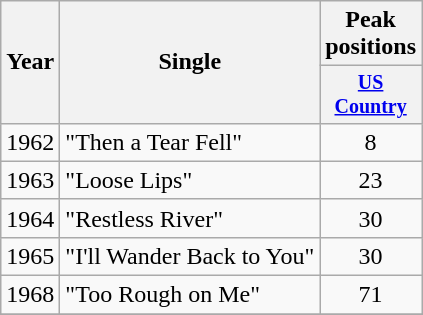<table class="wikitable" style="text-align:center;">
<tr>
<th rowspan="2">Year</th>
<th rowspan="2">Single</th>
<th colspan="1">Peak positions</th>
</tr>
<tr style="font-size:smaller;">
<th width="60"><a href='#'>US Country</a></th>
</tr>
<tr>
<td>1962</td>
<td align="left">"Then a Tear Fell"</td>
<td>8</td>
</tr>
<tr>
<td>1963</td>
<td align="left">"Loose Lips"</td>
<td>23</td>
</tr>
<tr>
<td>1964</td>
<td align="left">"Restless River"</td>
<td>30</td>
</tr>
<tr>
<td>1965</td>
<td align="left">"I'll Wander Back to You"</td>
<td>30</td>
</tr>
<tr>
<td>1968</td>
<td align="left">"Too Rough on Me"</td>
<td>71</td>
</tr>
<tr>
</tr>
</table>
